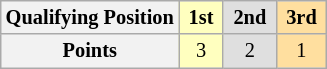<table class="wikitable" style="font-size:85%; text-align:center">
<tr>
<th>Qualifying Position</th>
<td style="background:#ffffbf;"> <strong>1st</strong> </td>
<td style="background:#dfdfdf;"> <strong>2nd</strong> </td>
<td style="background:#ffdf9f;"> <strong>3rd</strong> </td>
</tr>
<tr>
<th>Points</th>
<td style="background:#ffffbf;">3</td>
<td style="background:#dfdfdf;">2</td>
<td style="background:#ffdf9f;">1</td>
</tr>
</table>
